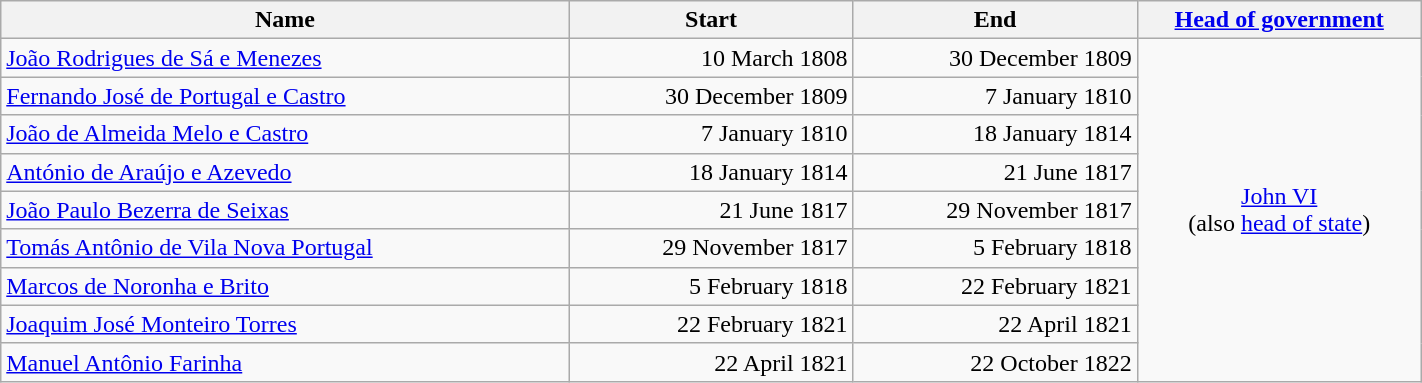<table width="75%" class="wikitable">
<tr>
<th>Name</th>
<th width="20%">Start</th>
<th width="20%">End</th>
<th width="20%"><a href='#'>Head of government</a></th>
</tr>
<tr>
<td><a href='#'>João Rodrigues de Sá e Menezes</a></td>
<td align="right">10 March 1808</td>
<td align="right">30 December 1809</td>
<td rowspan="9" align="center"><a href='#'>John VI</a><br>(also <a href='#'>head of state</a>)</td>
</tr>
<tr>
<td><a href='#'>Fernando José de Portugal e Castro</a></td>
<td align="right">30 December 1809</td>
<td align="right">7 January 1810</td>
</tr>
<tr>
<td><a href='#'>João de Almeida Melo e Castro</a></td>
<td align="right">7 January 1810</td>
<td align="right">18 January 1814</td>
</tr>
<tr>
<td><a href='#'>António de Araújo e Azevedo</a></td>
<td align="right">18 January 1814</td>
<td align="right">21 June 1817</td>
</tr>
<tr>
<td><a href='#'>João Paulo Bezerra de Seixas</a></td>
<td align="right">21 June 1817</td>
<td align="right">29 November 1817</td>
</tr>
<tr>
<td><a href='#'>Tomás Antônio de Vila Nova Portugal</a></td>
<td align="right">29 November 1817</td>
<td align="right">5 February 1818</td>
</tr>
<tr>
<td><a href='#'>Marcos de Noronha e Brito</a></td>
<td align="right">5 February 1818</td>
<td align="right">22 February 1821</td>
</tr>
<tr>
<td><a href='#'>Joaquim José Monteiro Torres</a></td>
<td align="right">22 February 1821</td>
<td align="right">22 April 1821</td>
</tr>
<tr>
<td><a href='#'>Manuel Antônio Farinha</a></td>
<td align="right">22 April 1821</td>
<td align="right">22 October 1822</td>
</tr>
</table>
